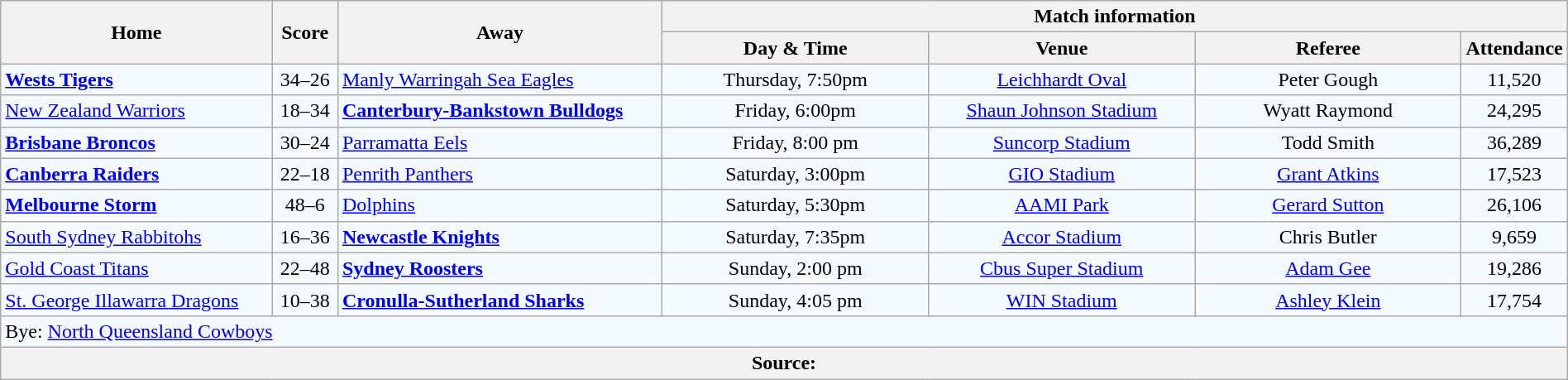<table class="wikitable" style="border-collapse:collapse; text-align:center; width:100%;">
<tr style="text-align:center; background:#f5faff;"  style="background:#c1d8ff;">
<th rowspan="2">Home</th>
<th rowspan="2">Score</th>
<th rowspan="2">Away</th>
<th colspan="4">Match information</th>
</tr>
<tr>
<th width="17%">Day & Time</th>
<th width="17%">Venue</th>
<th width="17%">Referee</th>
<th width="5%">Attendance</th>
</tr>
<tr style="text-align:center; background:#f5faff;">
<td align="left"> <strong><a href='#'>Wests Tigers</a></strong></td>
<td>34–26</td>
<td align="left"> <a href='#'>Manly Warringah Sea Eagles</a></td>
<td>Thursday, 7:50pm</td>
<td><a href='#'>Leichhardt Oval</a></td>
<td>Peter Gough</td>
<td>11,520</td>
</tr>
<tr style="text-align:center; background:#f5faff;">
<td align="left"> <a href='#'>New Zealand Warriors</a></td>
<td>18–34</td>
<td align="left"><strong> <a href='#'>Canterbury-Bankstown Bulldogs</a></strong></td>
<td>Friday, 6:00pm</td>
<td><a href='#'>Shaun Johnson Stadium</a></td>
<td>Wyatt Raymond</td>
<td>24,295</td>
</tr>
<tr style="text-align:center; background:#f5faff;">
<td align="left"><strong> <a href='#'>Brisbane Broncos</a></strong></td>
<td>30–24</td>
<td align="left"> <a href='#'>Parramatta Eels</a></td>
<td>Friday, 8:00 pm</td>
<td><a href='#'>Suncorp Stadium</a></td>
<td>Todd Smith</td>
<td>36,289</td>
</tr>
<tr style="text-align:center; background:#f5faff;">
<td align="left"><strong> <a href='#'>Canberra Raiders</a></strong></td>
<td>22–18</td>
<td align="left"> <a href='#'>Penrith Panthers</a></td>
<td>Saturday, 3:00pm</td>
<td><a href='#'>GIO Stadium</a></td>
<td><a href='#'>Grant Atkins</a></td>
<td>17,523</td>
</tr>
<tr style="text-align:center; background:#f5faff;">
<td align="left"> <strong><a href='#'>Melbourne Storm</a></strong></td>
<td>48–6</td>
<td align="left"> <a href='#'>Dolphins</a></td>
<td>Saturday, 5:30pm</td>
<td><a href='#'>AAMI Park</a></td>
<td><a href='#'>Gerard Sutton</a></td>
<td>26,106</td>
</tr>
<tr style="text-align:center; background:#f5faff;">
<td align="left"> <a href='#'>South Sydney Rabbitohs</a></td>
<td>16–36</td>
<td align="left"><strong> <a href='#'>Newcastle Knights</a></strong></td>
<td>Saturday, 7:35pm</td>
<td><a href='#'>Accor Stadium</a></td>
<td>Chris Butler</td>
<td>9,659</td>
</tr>
<tr style="text-align:center; background:#f5faff;">
<td align="left"> <a href='#'>Gold Coast Titans</a></td>
<td>22–48</td>
<td align="left"><strong> <a href='#'>Sydney Roosters</a></strong></td>
<td>Sunday, 2:00 pm</td>
<td><a href='#'>Cbus Super Stadium</a></td>
<td><a href='#'>Adam Gee</a></td>
<td>19,286</td>
</tr>
<tr style="text-align:center; background:#f5faff;">
<td align="left"> <a href='#'>St. George Illawarra Dragons</a></td>
<td>10–38</td>
<td align="left"><strong> <a href='#'>Cronulla-Sutherland Sharks</a></strong></td>
<td>Sunday, 4:05 pm</td>
<td><a href='#'>WIN Stadium</a></td>
<td><a href='#'>Ashley Klein</a></td>
<td>17,754</td>
</tr>
<tr style="text-align:center; background:#f5faff;">
<td colspan="7" align="left">Bye:  <a href='#'>North Queensland Cowboys</a></td>
</tr>
<tr>
<th colspan="7" align="left">Source:</th>
</tr>
</table>
